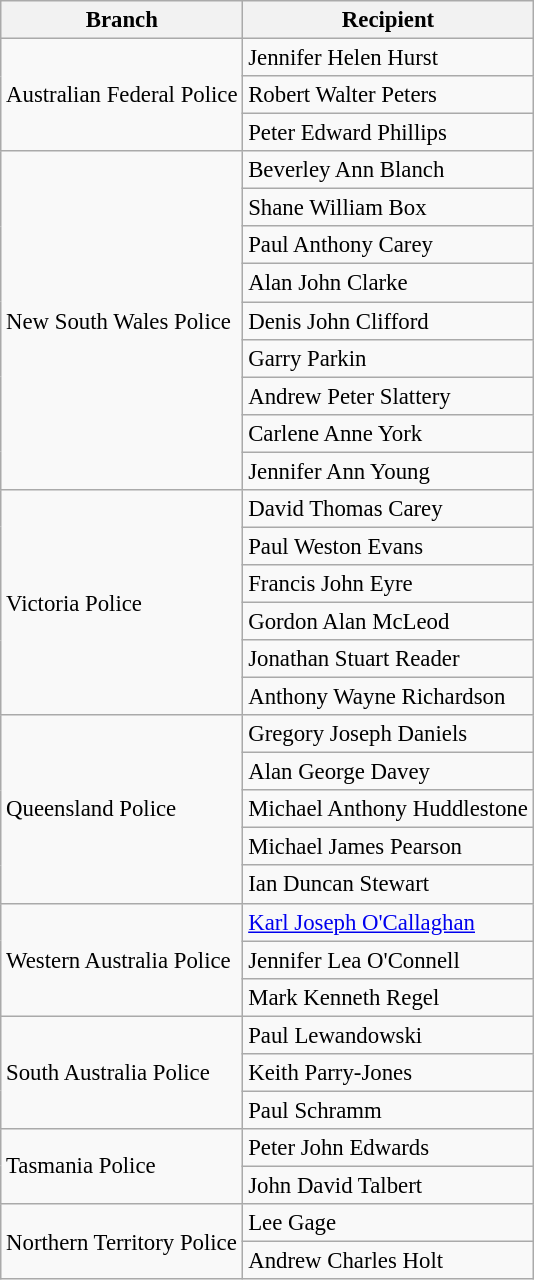<table class="wikitable" style="font-size:95%;">
<tr>
<th>Branch</th>
<th>Recipient</th>
</tr>
<tr>
<td rowspan="3">Australian Federal Police</td>
<td> Jennifer Helen Hurst</td>
</tr>
<tr>
<td> Robert Walter Peters</td>
</tr>
<tr>
<td> Peter Edward Phillips</td>
</tr>
<tr>
<td rowspan="9">New South Wales Police</td>
<td> Beverley Ann Blanch</td>
</tr>
<tr>
<td> Shane William Box</td>
</tr>
<tr>
<td> Paul Anthony Carey</td>
</tr>
<tr>
<td> Alan John Clarke</td>
</tr>
<tr>
<td> Denis John Clifford</td>
</tr>
<tr>
<td> Garry Parkin</td>
</tr>
<tr>
<td> Andrew Peter Slattery</td>
</tr>
<tr>
<td> Carlene Anne York</td>
</tr>
<tr>
<td> Jennifer Ann Young</td>
</tr>
<tr>
<td rowspan="6">Victoria Police</td>
<td> David Thomas Carey</td>
</tr>
<tr>
<td> Paul Weston Evans</td>
</tr>
<tr>
<td> Francis John Eyre</td>
</tr>
<tr>
<td> Gordon Alan McLeod</td>
</tr>
<tr>
<td> Jonathan Stuart Reader</td>
</tr>
<tr>
<td> Anthony Wayne Richardson</td>
</tr>
<tr>
<td rowspan="5">Queensland Police</td>
<td> Gregory Joseph Daniels</td>
</tr>
<tr>
<td> Alan George Davey</td>
</tr>
<tr>
<td>Michael Anthony Huddlestone</td>
</tr>
<tr>
<td> Michael James Pearson</td>
</tr>
<tr>
<td> Ian Duncan Stewart</td>
</tr>
<tr>
<td rowspan="3">Western Australia Police</td>
<td> <a href='#'>Karl Joseph O'Callaghan</a></td>
</tr>
<tr>
<td> Jennifer Lea O'Connell</td>
</tr>
<tr>
<td> Mark Kenneth Regel</td>
</tr>
<tr>
<td rowspan="3">South Australia Police</td>
<td> Paul Lewandowski</td>
</tr>
<tr>
<td> Keith Parry-Jones</td>
</tr>
<tr>
<td> Paul Schramm</td>
</tr>
<tr>
<td rowspan="2">Tasmania Police</td>
<td> Peter John Edwards</td>
</tr>
<tr>
<td> John David Talbert</td>
</tr>
<tr>
<td rowspan="2">Northern Territory Police</td>
<td> Lee Gage</td>
</tr>
<tr>
<td> Andrew Charles Holt</td>
</tr>
</table>
